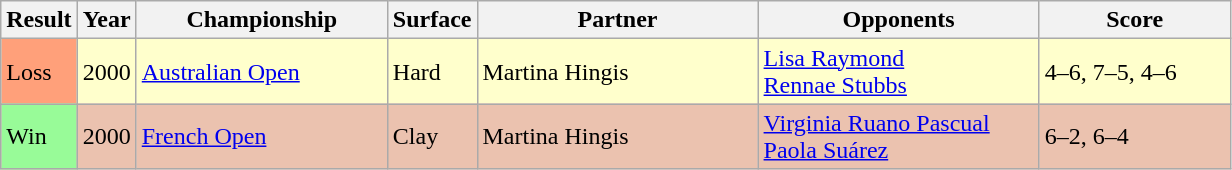<table class="sortable wikitable">
<tr>
<th>Result</th>
<th>Year</th>
<th style="width:160px;">Championship</th>
<th>Surface</th>
<th style="width:180px;">Partner</th>
<th style="width:180px;">Opponents</th>
<th style="width:120px" class="unsortable">Score</th>
</tr>
<tr style="background:#ffc;">
<td style="background:#ffa07a;">Loss</td>
<td>2000</td>
<td><a href='#'>Australian Open</a></td>
<td>Hard</td>
<td> Martina Hingis</td>
<td> <a href='#'>Lisa Raymond</a> <br>  <a href='#'>Rennae Stubbs</a></td>
<td>4–6, 7–5, 4–6</td>
</tr>
<tr style="background:#ebc2af;">
<td style="background:#98fb98;">Win</td>
<td>2000</td>
<td><a href='#'>French Open</a></td>
<td>Clay</td>
<td> Martina Hingis</td>
<td> <a href='#'>Virginia Ruano Pascual</a> <br>  <a href='#'>Paola Suárez</a></td>
<td>6–2, 6–4</td>
</tr>
</table>
